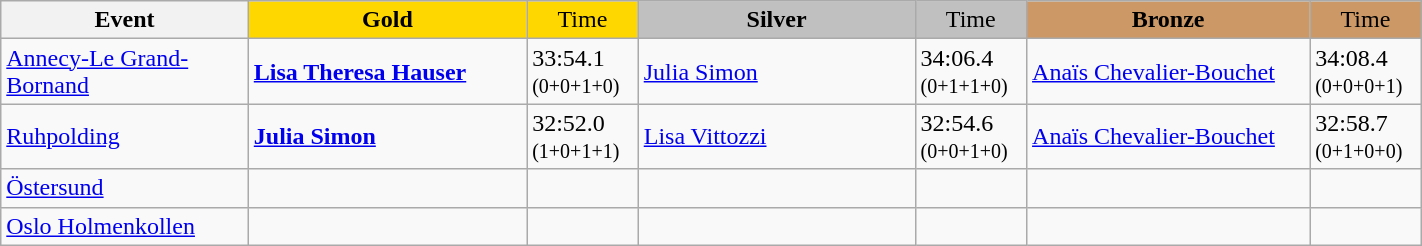<table class="wikitable" width="75%">
<tr>
<th width="180">Event</th>
<th width="220" style="background:gold">Gold</th>
<th width="70"  style="background:gold; font-weight:normal;">Time</th>
<th width="220" style="background:silver">Silver</th>
<th width="70"  style="background:silver; font-weight:normal;">Time</th>
<th width="220" style="background:#CC9966">Bronze</th>
<th width="70"  style="background:#CC9966; font-weight:normal;">Time</th>
</tr>
<tr>
<td><a href='#'> Annecy-Le Grand-Bornand</a><br></td>
<td><strong><a href='#'>Lisa Theresa Hauser</a></strong><br><small></small></td>
<td>33:54.1<br><small>(0+0+1+0)</small></td>
<td><a href='#'>Julia Simon</a><br><small></small></td>
<td>34:06.4<br><small>(0+1+1+0)</small></td>
<td><a href='#'>Anaïs Chevalier-Bouchet</a><br><small></small></td>
<td>34:08.4<br><small>(0+0+0+1)</small></td>
</tr>
<tr>
<td><a href='#'> Ruhpolding</a><br></td>
<td><strong><a href='#'>Julia Simon</a></strong><br><small></small></td>
<td>32:52.0<br><small>(1+0+1+1)</small></td>
<td><a href='#'>Lisa Vittozzi</a><br><small></small></td>
<td>32:54.6<br><small>(0+0+1+0)</small></td>
<td><a href='#'>Anaïs Chevalier-Bouchet</a><br><small></small></td>
<td>32:58.7<br><small>(0+1+0+0)</small></td>
</tr>
<tr>
<td><a href='#'> Östersund</a></td>
<td></td>
<td></td>
<td></td>
<td></td>
<td></td>
<td></td>
</tr>
<tr>
<td><a href='#'> Oslo Holmenkollen</a></td>
<td></td>
<td></td>
<td></td>
<td></td>
<td></td>
<td></td>
</tr>
</table>
